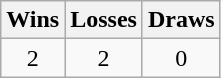<table class="wikitable">
<tr>
<th>Wins</th>
<th>Losses</th>
<th>Draws</th>
</tr>
<tr>
<td align=center>2</td>
<td align=center>2</td>
<td align=center>0</td>
</tr>
</table>
